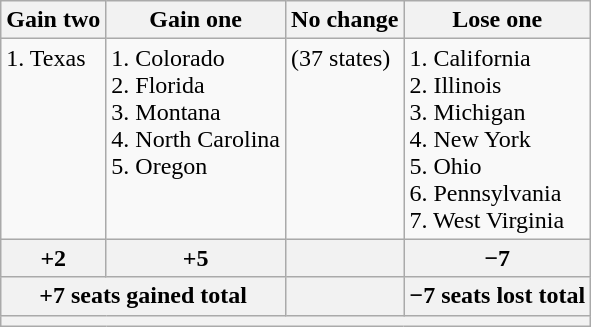<table class="wikitable">
<tr style="vertical-align:bottom;">
<th colspan="1">Gain two</th>
<th colspan="1">Gain one</th>
<th>No change</th>
<th colspan="1">Lose one</th>
</tr>
<tr style="vertical-align:top;">
<td>1. Texas</td>
<td>1. Colorado<br>2. Florida<br>3. Montana<br>4. North Carolina<br>5. Oregon</td>
<td>(37 states)</td>
<td>1. California<br>2. Illinois<br>3. Michigan<br>4. New York<br>5. Ohio<br>6. Pennsylvania<br>7. West Virginia</td>
</tr>
<tr>
<th>+2</th>
<th>+5</th>
<th></th>
<th>−7</th>
</tr>
<tr>
<th colspan="2">+7 seats gained total</th>
<th></th>
<th>−7 seats lost total</th>
</tr>
<tr>
<th colspan="4"></th>
</tr>
</table>
